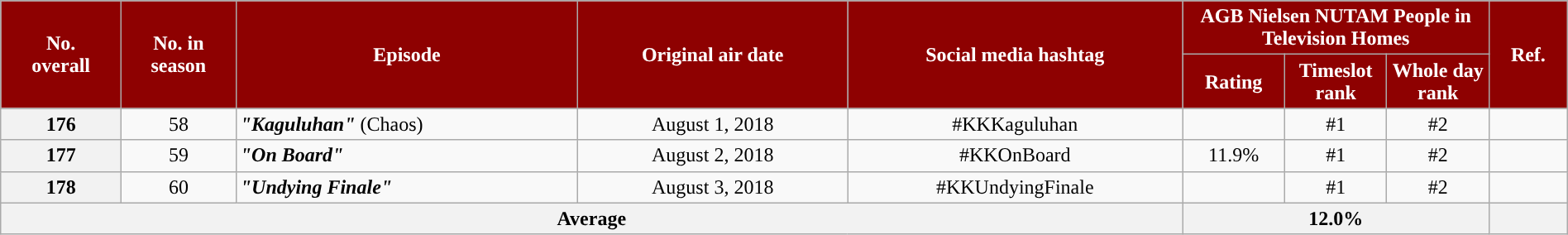<table class="wikitable" style="text-align:center; font-size:100%; line-height:18px;" width="100%">
<tr>
<th style="background-color:#8e0101; color:#ffffff;" rowspan="2">No.<br>overall</th>
<th style="background-color:#8e0101; color:#ffffff;" rowspan="2">No. in<br>season</th>
<th style="background-color:#8e0101; color:#ffffff;" rowspan="2">Episode</th>
<th style="background-color:#8e0101; color:white" rowspan="2">Original air date</th>
<th style="background-color:#8e0101; color:white" rowspan="2">Social media hashtag</th>
<th style="background-color:#8e0101; color:#ffffff;" colspan="3">AGB Nielsen NUTAM People in Television Homes</th>
<th style="background-color:#8e0101;  color:#ffffff;" rowspan="2">Ref.</th>
</tr>
<tr>
<th style="background-color:#8e0101; width:75px; color:#ffffff;">Rating</th>
<th style="background-color:#8e0101; width:75px; color:#ffffff;">Timeslot<br>rank</th>
<th style="background-color:#8e0101; width:75px; color:#ffffff;">Whole day<br>rank</th>
</tr>
<tr>
<th>176</th>
<td>58</td>
<td style="text-align: left;"><strong><em>"Kaguluhan"</em></strong> (Chaos)</td>
<td>August 1, 2018</td>
<td>#KKKaguluhan</td>
<td></td>
<td>#1</td>
<td>#2</td>
<td></td>
</tr>
<tr>
<th>177</th>
<td>59</td>
<td style="text-align: left;"><strong><em>"On Board"</em></strong></td>
<td>August 2, 2018</td>
<td>#KKOnBoard</td>
<td>11.9%</td>
<td>#1</td>
<td>#2</td>
<td></td>
</tr>
<tr>
<th>178</th>
<td>60</td>
<td style="text-align: left;"><strong><em>"Undying Finale"</em></strong></td>
<td>August 3, 2018</td>
<td>#KKUndyingFinale</td>
<td></td>
<td>#1</td>
<td>#2</td>
<td></td>
</tr>
<tr>
<th colspan="5">Average</th>
<th colspan="3">12.0%</th>
<th></th>
</tr>
</table>
